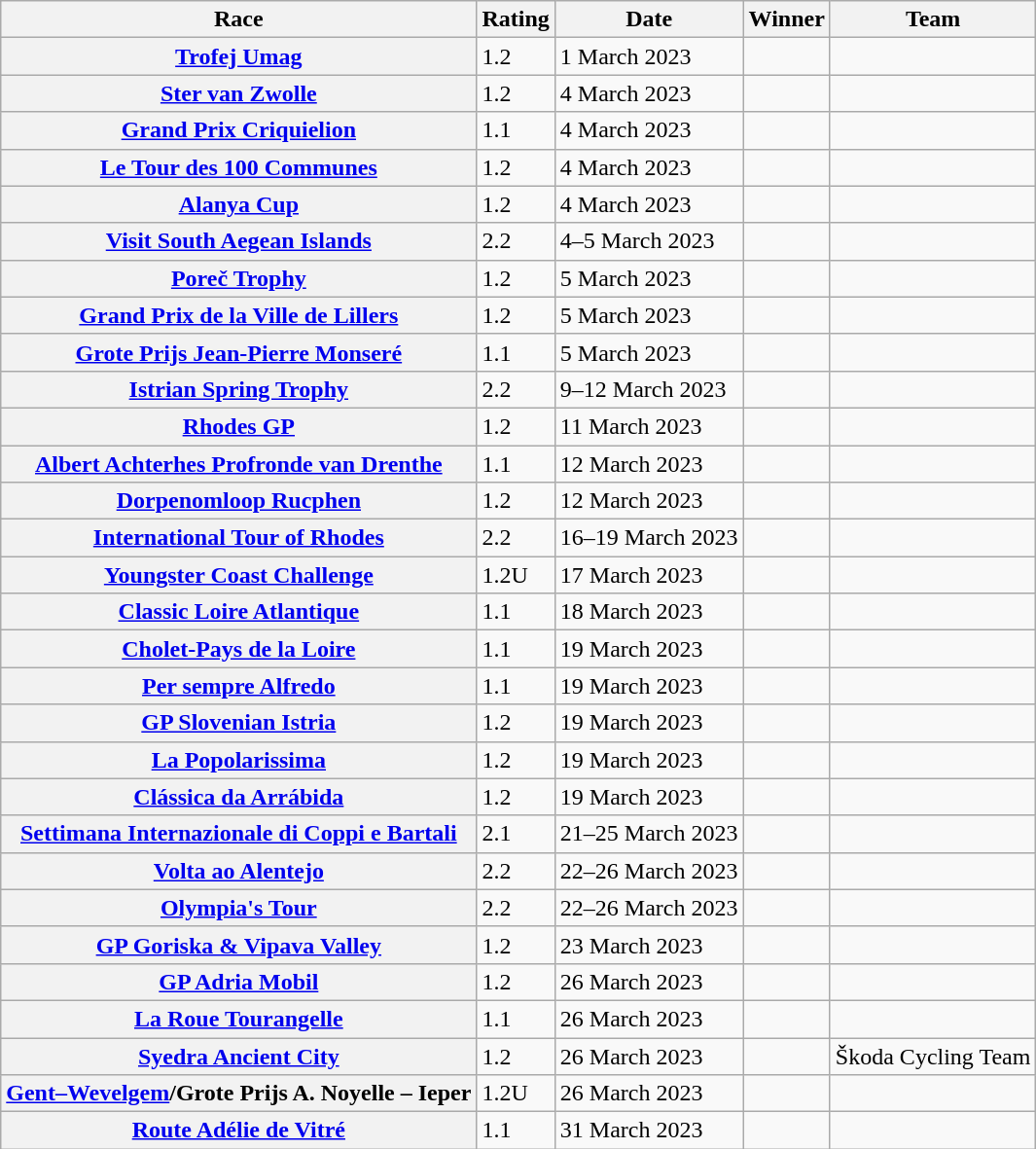<table class="wikitable plainrowheaders">
<tr>
<th scope="col">Race</th>
<th scope="col">Rating</th>
<th scope="col">Date</th>
<th scope="col">Winner</th>
<th scope="col">Team</th>
</tr>
<tr>
<th scope="row"> <a href='#'>Trofej Umag</a></th>
<td>1.2</td>
<td>1 March 2023</td>
<td></td>
<td></td>
</tr>
<tr>
<th scope="row"> <a href='#'>Ster van Zwolle</a></th>
<td>1.2</td>
<td>4 March 2023</td>
<td></td>
<td></td>
</tr>
<tr>
<th scope="row"> <a href='#'>Grand Prix Criquielion</a></th>
<td>1.1</td>
<td>4 March 2023</td>
<td></td>
<td></td>
</tr>
<tr>
<th scope="row"> <a href='#'>Le Tour des 100 Communes</a></th>
<td>1.2</td>
<td>4 March 2023</td>
<td></td>
<td></td>
</tr>
<tr>
<th scope="row"> <a href='#'>Alanya Cup</a></th>
<td>1.2</td>
<td>4 March 2023</td>
<td></td>
<td></td>
</tr>
<tr>
<th scope="row"> <a href='#'>Visit South Aegean Islands</a></th>
<td>2.2</td>
<td>4–5 March 2023</td>
<td></td>
<td></td>
</tr>
<tr>
<th scope="row"> <a href='#'>Poreč Trophy</a></th>
<td>1.2</td>
<td>5 March 2023</td>
<td></td>
<td></td>
</tr>
<tr>
<th scope="row"> <a href='#'>Grand Prix de la Ville de Lillers</a></th>
<td>1.2</td>
<td>5 March 2023</td>
<td></td>
<td></td>
</tr>
<tr>
<th scope="row"> <a href='#'>Grote Prijs Jean-Pierre Monseré</a></th>
<td>1.1</td>
<td>5 March 2023</td>
<td></td>
<td></td>
</tr>
<tr>
<th scope="row"> <a href='#'>Istrian Spring Trophy</a></th>
<td>2.2</td>
<td>9–12 March 2023</td>
<td></td>
<td></td>
</tr>
<tr>
<th scope="row"> <a href='#'>Rhodes GP</a></th>
<td>1.2</td>
<td>11 March 2023</td>
<td></td>
<td></td>
</tr>
<tr>
<th scope="row"> <a href='#'>Albert Achterhes Profronde van Drenthe</a></th>
<td>1.1</td>
<td>12 March 2023</td>
<td></td>
<td></td>
</tr>
<tr>
<th scope="row"> <a href='#'>Dorpenomloop Rucphen</a></th>
<td>1.2</td>
<td>12 March 2023</td>
<td></td>
<td></td>
</tr>
<tr>
<th scope="row"> <a href='#'>International Tour of Rhodes</a></th>
<td>2.2</td>
<td>16–19 March 2023</td>
<td></td>
<td></td>
</tr>
<tr>
<th scope="row"> <a href='#'>Youngster Coast Challenge</a></th>
<td>1.2U</td>
<td>17 March 2023</td>
<td></td>
<td></td>
</tr>
<tr>
<th scope="row"> <a href='#'>Classic Loire Atlantique</a></th>
<td>1.1</td>
<td>18 March 2023</td>
<td></td>
<td></td>
</tr>
<tr>
<th scope="row"> <a href='#'>Cholet-Pays de la Loire</a></th>
<td>1.1</td>
<td>19 March 2023</td>
<td></td>
<td></td>
</tr>
<tr>
<th scope="row"> <a href='#'>Per sempre Alfredo</a></th>
<td>1.1</td>
<td>19 March 2023</td>
<td></td>
<td></td>
</tr>
<tr>
<th scope="row"> <a href='#'>GP Slovenian Istria</a></th>
<td>1.2</td>
<td>19 March 2023</td>
<td></td>
<td></td>
</tr>
<tr>
<th scope="row"> <a href='#'>La Popolarissima</a></th>
<td>1.2</td>
<td>19 March 2023</td>
<td></td>
<td></td>
</tr>
<tr>
<th scope="row"> <a href='#'>Clássica da Arrábida</a></th>
<td>1.2</td>
<td>19 March 2023</td>
<td></td>
<td></td>
</tr>
<tr>
<th scope="row"> <a href='#'>Settimana Internazionale di Coppi e Bartali</a></th>
<td>2.1</td>
<td>21–25 March 2023</td>
<td></td>
<td></td>
</tr>
<tr>
<th scope="row"> <a href='#'>Volta ao Alentejo</a></th>
<td>2.2</td>
<td>22–26 March 2023</td>
<td></td>
<td></td>
</tr>
<tr>
<th scope="row"> <a href='#'>Olympia's Tour</a></th>
<td>2.2</td>
<td>22–26 March 2023</td>
<td></td>
<td></td>
</tr>
<tr>
<th scope="row"> <a href='#'>GP Goriska & Vipava Valley</a></th>
<td>1.2</td>
<td>23 March 2023</td>
<td></td>
<td></td>
</tr>
<tr>
<th scope="row"> <a href='#'>GP Adria Mobil</a></th>
<td>1.2</td>
<td>26 March 2023</td>
<td></td>
<td></td>
</tr>
<tr>
<th scope="row"> <a href='#'>La Roue Tourangelle</a></th>
<td>1.1</td>
<td>26 March 2023</td>
<td></td>
<td></td>
</tr>
<tr>
<th scope="row"> <a href='#'>Syedra Ancient City</a></th>
<td>1.2</td>
<td>26 March 2023</td>
<td></td>
<td>Škoda Cycling Team</td>
</tr>
<tr>
<th scope="row"> <a href='#'>Gent–Wevelgem</a>/Grote Prijs A. Noyelle – Ieper</th>
<td>1.2U</td>
<td>26 March 2023</td>
<td></td>
<td></td>
</tr>
<tr>
<th scope="row"> <a href='#'>Route Adélie de Vitré</a></th>
<td>1.1</td>
<td>31 March 2023</td>
<td></td>
<td></td>
</tr>
</table>
